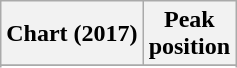<table class="wikitable sortable plainrowheaders" style="text-align:center">
<tr>
<th scope="col">Chart (2017)</th>
<th scope="col">Peak<br> position</th>
</tr>
<tr>
</tr>
<tr>
</tr>
<tr>
</tr>
<tr>
</tr>
<tr>
</tr>
<tr>
</tr>
<tr>
</tr>
<tr>
</tr>
<tr>
</tr>
<tr>
</tr>
<tr>
</tr>
<tr>
</tr>
<tr>
</tr>
<tr>
</tr>
<tr>
</tr>
<tr>
</tr>
<tr>
</tr>
<tr>
</tr>
<tr>
</tr>
<tr>
</tr>
<tr>
</tr>
<tr>
</tr>
<tr>
</tr>
</table>
